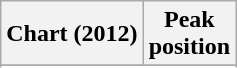<table class="wikitable sortable plainrowheaders">
<tr>
<th>Chart (2012)</th>
<th>Peak<br>position</th>
</tr>
<tr>
</tr>
<tr>
</tr>
</table>
